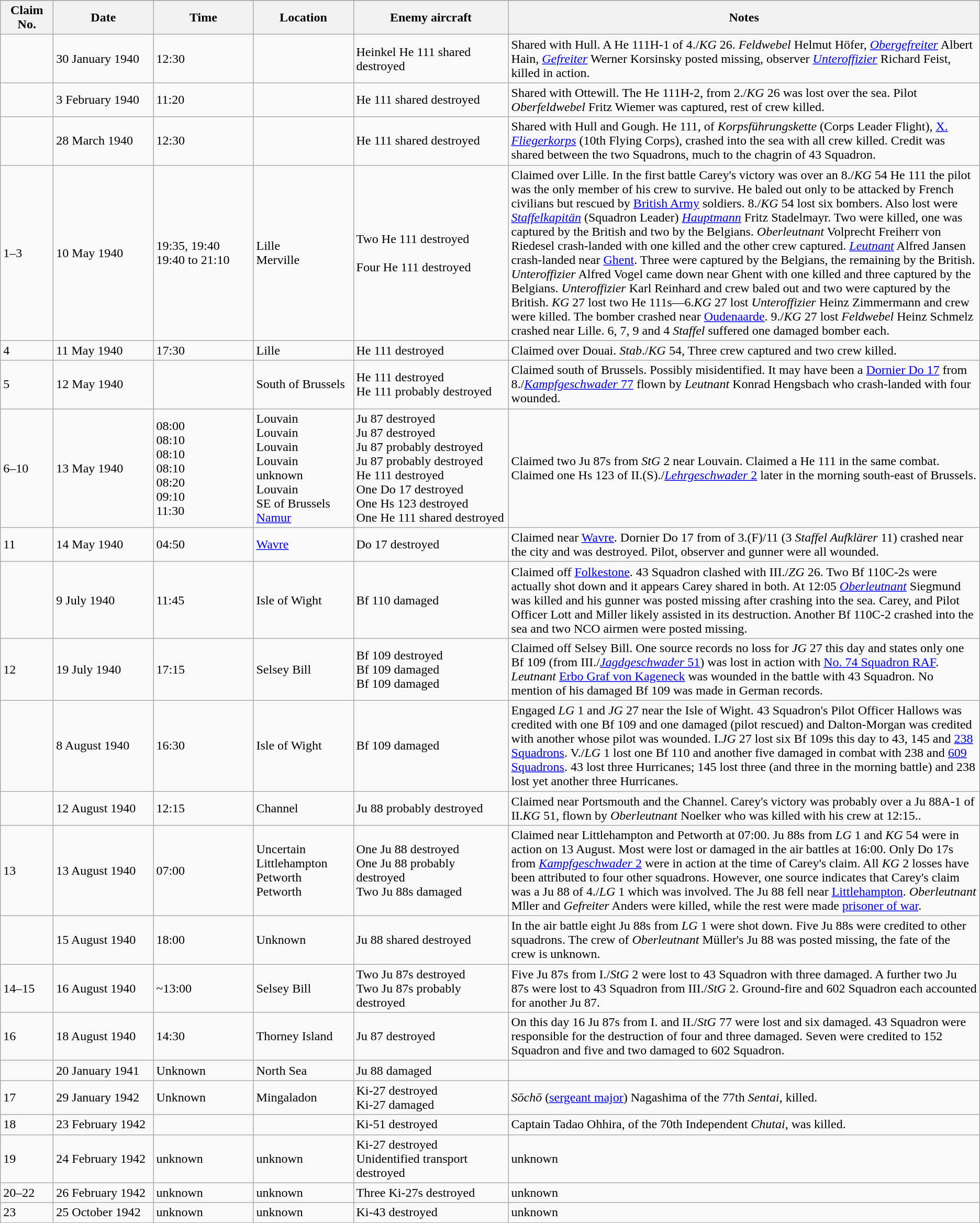<table class="wikitable collapsible">
<tr>
</tr>
<tr>
<th width="60" align=center>Claim No.</th>
<th width="120" align=center>Date</th>
<th width="120" align=center>Time</th>
<th width="120" align=center>Location</th>
<th width="190" align=center>Enemy aircraft</th>
<th align=right>Notes</th>
</tr>
<tr>
<td></td>
<td>30 January 1940</td>
<td>12:30</td>
<td></td>
<td>Heinkel He 111 shared destroyed</td>
<td>Shared with Hull. A  He 111H-1 of 4./<em>KG</em> 26. <em>Feldwebel</em> Helmut Höfer, <em><a href='#'>Obergefreiter</a></em> Albert Hain, <em><a href='#'>Gefreiter</a></em> Werner Korsinsky posted missing, observer <em><a href='#'>Unteroffizier</a></em> Richard Feist, killed in action.</td>
</tr>
<tr>
<td></td>
<td>3 February 1940</td>
<td>11:20</td>
<td></td>
<td>He 111 shared destroyed</td>
<td>Shared with Ottewill. The He 111H-2, from 2./<em>KG</em> 26 was lost over the sea. Pilot <em>Oberfeldwebel</em> Fritz Wiemer was captured, rest of crew killed.</td>
</tr>
<tr>
<td></td>
<td>28 March 1940</td>
<td>12:30</td>
<td></td>
<td>He 111 shared destroyed</td>
<td>Shared with Hull and Gough. He 111, of <em>Korpsführungskette</em> (Corps Leader Flight), <a href='#'>X. <em>Fliegerkorps</em></a> (10th Flying Corps), crashed into the sea with all crew killed. Credit was shared between the two Squadrons, much to the chagrin of 43 Squadron.</td>
</tr>
<tr>
<td>1–3</td>
<td>10 May 1940</td>
<td>19:35, 19:40<br>19:40 to 21:10<br></td>
<td>Lille<br>Merville<br></td>
<td>Two He 111 destroyed<br><br>Four He 111 destroyed<br></td>
<td>Claimed over Lille. In the first battle Carey's victory was over an 8./<em>KG</em> 54 He 111 the pilot was the only member of his crew to survive. He baled out only to be attacked by French civilians but rescued by <a href='#'>British Army</a> soldiers. 8./<em>KG</em> 54 lost six bombers. Also lost were <em><a href='#'>Staffelkapitän</a></em> (Squadron Leader) <em><a href='#'>Hauptmann</a></em> Fritz Stadelmayr. Two were killed, one was captured by the British and two by the Belgians. <em>Oberleutnant</em> Volprecht Freiherr von Riedesel crash-landed with one killed and the other crew captured. <em><a href='#'>Leutnant</a></em> Alfred Jansen crash-landed near <a href='#'>Ghent</a>. Three were captured by the Belgians, the remaining by the British. <em>Unteroffizier</em> Alfred Vogel came down near Ghent with one killed and three captured by the Belgians.  <em>Unteroffizier</em> Karl Reinhard and crew baled out and two were captured by the British. <em>KG</em> 27 lost two He 111s—6.<em>KG</em> 27 lost <em>Unteroffizier</em> Heinz Zimmermann and crew were killed. The bomber crashed near <a href='#'>Oudenaarde</a>. 9./<em>KG</em> 27 lost <em>Feldwebel</em> Heinz Schmelz crashed near Lille. 6, 7, 9 and 4 <em>Staffel</em> suffered one damaged bomber each.</td>
</tr>
<tr>
<td>4</td>
<td>11 May 1940</td>
<td>17:30</td>
<td>Lille</td>
<td>He 111 destroyed</td>
<td>Claimed over Douai. <em>Stab</em>./<em>KG</em> 54, Three crew captured and two crew  killed.</td>
</tr>
<tr>
<td>5</td>
<td>12 May 1940</td>
<td></td>
<td>South of Brussels</td>
<td>He 111 destroyed<br>He 111 probably destroyed</td>
<td>Claimed south of Brussels. Possibly misidentified. It may have been a <a href='#'>Dornier Do 17</a> from 8./<a href='#'><em>Kampfgeschwader</em> 77</a> flown by <em>Leutnant</em> Konrad Hengsbach who crash-landed with four wounded.</td>
</tr>
<tr>
<td>6–10</td>
<td>13 May 1940</td>
<td>08:00<br>08:10<br>08:10<br>08:10<br>08:20<br>09:10<br>11:30</td>
<td>Louvain<br>Louvain<br>Louvain<br>Louvain<br>unknown<br>Louvain<br>SE of Brussels<br><a href='#'>Namur</a></td>
<td>Ju 87 destroyed<br>Ju 87 destroyed<br>Ju 87 probably destroyed<br>Ju 87 probably destroyed<br>He 111 destroyed<br>One Do 17 destroyed<br>One Hs 123 destroyed<br>One He 111 shared destroyed</td>
<td>Claimed two Ju 87s from <em>StG</em> 2 near Louvain. Claimed a He 111 in the same combat. Claimed one Hs 123 of II.(S)./<a href='#'><em>Lehrgeschwader</em> 2</a> later in the morning south-east of Brussels.</td>
</tr>
<tr>
<td>11</td>
<td>14 May 1940</td>
<td>04:50</td>
<td><a href='#'>Wavre</a></td>
<td>Do 17 destroyed</td>
<td>Claimed near <a href='#'>Wavre</a>. Dornier Do 17 from of 3.(F)/11 (3 <em>Staffel Aufklärer</em> 11) crashed near the city and was destroyed. Pilot, observer and gunner were all wounded.</td>
</tr>
<tr>
<td></td>
<td>9 July 1940</td>
<td>11:45</td>
<td>Isle of Wight</td>
<td>Bf 110 damaged</td>
<td>Claimed off <a href='#'>Folkestone</a>. 43 Squadron clashed with III./<em>ZG</em> 26. Two Bf 110C-2s were actually shot down and it appears Carey shared in both. At 12:05 <em><a href='#'>Oberleutnant</a></em> Siegmund was killed and his gunner was posted missing after crashing into the sea. Carey, and Pilot Officer Lott and Miller likely assisted in its destruction. Another Bf 110C-2 crashed into the sea and two NCO airmen were posted missing.</td>
</tr>
<tr>
<td>12</td>
<td>19 July 1940</td>
<td>17:15</td>
<td>Selsey Bill</td>
<td>Bf 109 destroyed<br>Bf 109 damaged<br>Bf 109 damaged</td>
<td>Claimed off Selsey Bill. One source records no loss for <em>JG</em> 27 this day and states only one Bf 109 (from III./<a href='#'><em>Jagdgeschwader</em> 51</a>) was lost in action with <a href='#'>No. 74 Squadron RAF</a>. <em>Leutnant</em> <a href='#'>Erbo Graf von Kageneck</a> was wounded in the battle with 43 Squadron. No mention of his damaged Bf 109 was made in German records.</td>
</tr>
<tr>
<td></td>
<td>8 August 1940</td>
<td>16:30</td>
<td>Isle of Wight</td>
<td>Bf 109 damaged</td>
<td>Engaged <em>LG</em> 1 and <em>JG</em> 27 near the Isle of Wight. 43 Squadron's Pilot Officer Hallows was credited with one Bf 109 and one damaged (pilot rescued) and Dalton-Morgan was credited with another whose pilot was wounded. I.<em>JG</em> 27 lost six Bf 109s this day to 43, 145 and <a href='#'>238 Squadrons</a>. V./<em>LG</em> 1 lost one Bf 110 and another five damaged in combat with 238 and <a href='#'>609 Squadrons</a>. 43 lost three Hurricanes; 145 lost three (and three in the morning battle) and 238 lost yet another three Hurricanes.</td>
</tr>
<tr>
<td></td>
<td>12 August 1940</td>
<td>12:15</td>
<td>Channel</td>
<td>Ju 88 probably destroyed</td>
<td>Claimed near Portsmouth and the Channel. Carey's victory was probably over a Ju 88A-1 of  II.<em>KG</em> 51, flown by <em>Oberleutnant</em> Noelker who was killed with his crew at 12:15..</td>
</tr>
<tr>
<td>13</td>
<td>13 August 1940</td>
<td>07:00</td>
<td>Uncertain<br>Littlehampton<br>Petworth<br>Petworth</td>
<td>One Ju 88 destroyed<br>One Ju 88 probably destroyed<br>Two Ju 88s damaged</td>
<td>Claimed near Littlehampton and Petworth at 07:00. Ju 88s from <em>LG</em> 1 and <em>KG</em> 54 were in action on 13 August. Most were lost or damaged in the air battles at 16:00. Only Do 17s from <a href='#'><em>Kampfgeschwader</em> 2</a> were in action at the time of Carey's claim. All <em>KG</em> 2 losses have been attributed to four other squadrons. However, one source indicates that Carey's claim was a Ju 88 of 4./<em>LG</em> 1 which was involved. The Ju 88 fell near <a href='#'>Littlehampton</a>. <em>Oberleutnant</em> Mller and <em>Gefreiter</em> Anders were killed, while the rest were made <a href='#'>prisoner of war</a>.</td>
</tr>
<tr>
<td></td>
<td>15 August 1940</td>
<td>18:00</td>
<td>Unknown</td>
<td>Ju 88 shared destroyed</td>
<td>In the air battle eight Ju 88s from <em>LG</em> 1 were shot down. Five Ju 88s were credited to other squadrons. The crew of <em>Oberleutnant</em> Müller's Ju 88 was posted missing, the fate of the crew is unknown.</td>
</tr>
<tr>
<td>14–15</td>
<td>16 August 1940</td>
<td>~13:00</td>
<td>Selsey Bill</td>
<td>Two Ju 87s destroyed<br>Two Ju 87s probably destroyed</td>
<td>Five Ju 87s from I./<em>StG</em> 2 were lost to 43 Squadron with three damaged. A further two Ju 87s were lost to 43 Squadron from III./<em>StG</em> 2. Ground-fire and 602 Squadron each accounted for another Ju 87.</td>
</tr>
<tr>
<td>16</td>
<td>18 August 1940</td>
<td>14:30</td>
<td>Thorney Island</td>
<td>Ju 87 destroyed</td>
<td>On this day 16 Ju 87s from I. and II./<em>StG</em> 77 were lost and six damaged. 43 Squadron were responsible for the destruction of four and three damaged. Seven were credited to 152 Squadron and five and two damaged to 602 Squadron.</td>
</tr>
<tr>
<td></td>
<td>20 January 1941</td>
<td>Unknown</td>
<td>North Sea</td>
<td>Ju 88 damaged</td>
<td></td>
</tr>
<tr>
<td>17</td>
<td>29 January 1942</td>
<td>Unknown</td>
<td>Mingaladon</td>
<td>Ki-27 destroyed<br>Ki-27 damaged</td>
<td><em>Sōchō</em>  (<a href='#'>sergeant major</a>) Nagashima of the 77th <em>Sentai</em>, killed.</td>
</tr>
<tr>
<td>18</td>
<td>23 February 1942</td>
<td></td>
<td></td>
<td>Ki-51 destroyed</td>
<td>Captain Tadao Ohhira, of the 70th Independent <em>Chutai</em>, was killed.</td>
</tr>
<tr>
<td>19</td>
<td>24 February 1942</td>
<td>unknown</td>
<td>unknown</td>
<td>Ki-27 destroyed<br>Unidentified transport destroyed</td>
<td>unknown</td>
</tr>
<tr>
<td>20–22</td>
<td>26 February 1942</td>
<td>unknown</td>
<td>unknown</td>
<td>Three Ki-27s destroyed</td>
<td>unknown</td>
</tr>
<tr>
<td>23</td>
<td>25 October 1942</td>
<td>unknown</td>
<td>unknown</td>
<td>Ki-43 destroyed</td>
<td>unknown</td>
</tr>
<tr>
</tr>
</table>
